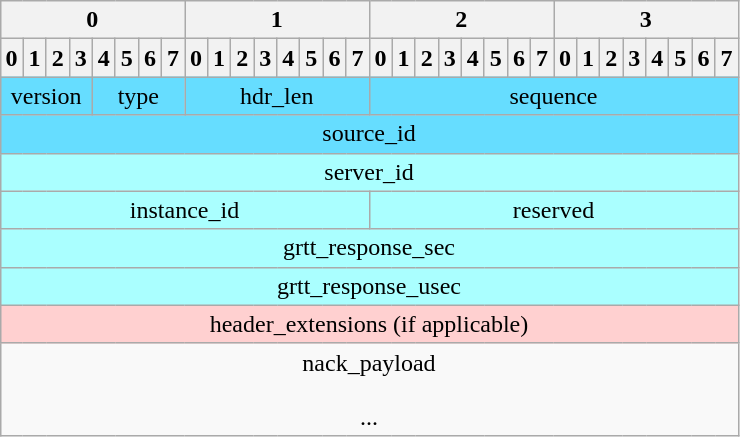<table class="wikitable" style="margin: 0 auto; text-align:center">
<tr>
<th colspan="8">0</th>
<th colspan="8">1</th>
<th colspan="8">2</th>
<th colspan="8">3</th>
</tr>
<tr>
<th>0</th>
<th>1</th>
<th>2</th>
<th>3</th>
<th>4</th>
<th>5</th>
<th>6</th>
<th>7</th>
<th>0</th>
<th>1</th>
<th>2</th>
<th>3</th>
<th>4</th>
<th>5</th>
<th>6</th>
<th>7</th>
<th>0</th>
<th>1</th>
<th>2</th>
<th>3</th>
<th>4</th>
<th>5</th>
<th>6</th>
<th>7</th>
<th>0</th>
<th>1</th>
<th>2</th>
<th>3</th>
<th>4</th>
<th>5</th>
<th>6</th>
<th>7</th>
</tr>
<tr>
<td colspan="4" style="background:#66ddff;">version</td>
<td colspan="4" style="background:#66ddff;">type</td>
<td colspan="8" style="background:#66ddff;">hdr_len</td>
<td colspan="16" style="background:#66ddff;">sequence</td>
</tr>
<tr>
<td colspan="32" style="background:#66ddff;">source_id</td>
</tr>
<tr>
<td colspan="32" style="background:#aaffff;">server_id</td>
</tr>
<tr>
<td colspan="16" style="background:#aaffff;">instance_id</td>
<td colspan="16" style="background:#aaffff;">reserved</td>
</tr>
<tr>
<td colspan="32" style="background:#aaffff;">grtt_response_sec</td>
</tr>
<tr>
<td colspan="32" style="background:#aaffff;">grtt_response_usec</td>
</tr>
<tr>
<td colspan="32" style="background:#ffd0d0;">header_extensions (if applicable)</td>
</tr>
<tr>
<td colspan="32">nack_payload<br><br>...</td>
</tr>
</table>
